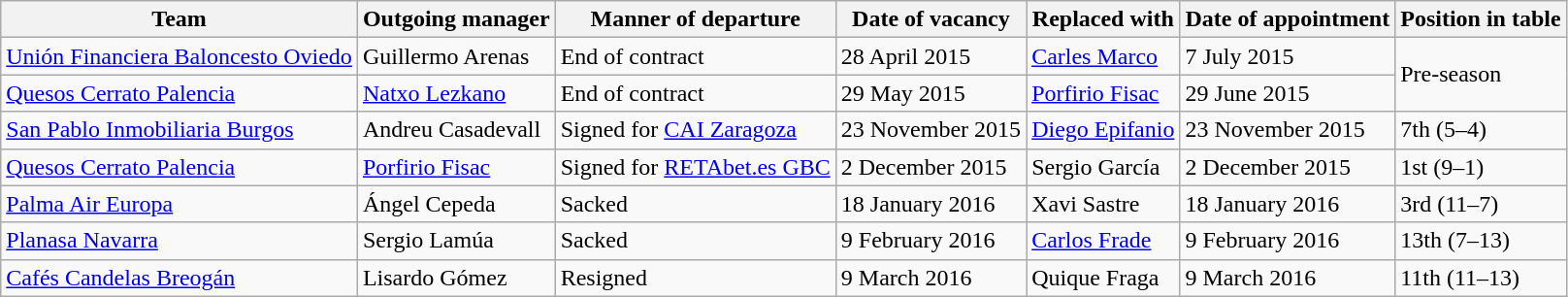<table class="wikitable">
<tr>
<th>Team</th>
<th>Outgoing manager</th>
<th>Manner of departure</th>
<th>Date of vacancy</th>
<th>Replaced with</th>
<th>Date of appointment</th>
<th>Position in table</th>
</tr>
<tr>
<td><a href='#'>Unión Financiera Baloncesto Oviedo</a></td>
<td>Guillermo Arenas</td>
<td>End of contract</td>
<td>28 April 2015</td>
<td><a href='#'>Carles Marco</a></td>
<td>7 July 2015</td>
<td rowspan=2>Pre-season</td>
</tr>
<tr>
<td><a href='#'>Quesos Cerrato Palencia</a></td>
<td><a href='#'>Natxo Lezkano</a></td>
<td>End of contract</td>
<td>29 May 2015</td>
<td><a href='#'>Porfirio Fisac</a></td>
<td>29 June 2015</td>
</tr>
<tr>
<td><a href='#'>San Pablo Inmobiliaria Burgos</a></td>
<td>Andreu Casadevall</td>
<td>Signed for <a href='#'>CAI Zaragoza</a></td>
<td>23 November 2015</td>
<td><a href='#'>Diego Epifanio</a></td>
<td>23 November 2015</td>
<td>7th (5–4)</td>
</tr>
<tr>
<td><a href='#'>Quesos Cerrato Palencia</a></td>
<td><a href='#'>Porfirio Fisac</a></td>
<td>Signed for <a href='#'>RETAbet.es GBC</a></td>
<td>2 December 2015</td>
<td>Sergio García</td>
<td>2 December 2015</td>
<td>1st (9–1)</td>
</tr>
<tr>
<td><a href='#'>Palma Air Europa</a></td>
<td>Ángel Cepeda</td>
<td>Sacked</td>
<td>18 January 2016</td>
<td>Xavi Sastre</td>
<td>18 January 2016</td>
<td>3rd (11–7)</td>
</tr>
<tr>
<td><a href='#'>Planasa Navarra</a></td>
<td>Sergio Lamúa</td>
<td>Sacked</td>
<td>9 February 2016</td>
<td><a href='#'>Carlos Frade</a></td>
<td>9 February 2016</td>
<td>13th (7–13)</td>
</tr>
<tr>
<td><a href='#'>Cafés Candelas Breogán</a></td>
<td>Lisardo Gómez</td>
<td>Resigned</td>
<td>9 March 2016</td>
<td>Quique Fraga</td>
<td>9 March 2016</td>
<td>11th (11–13)</td>
</tr>
</table>
